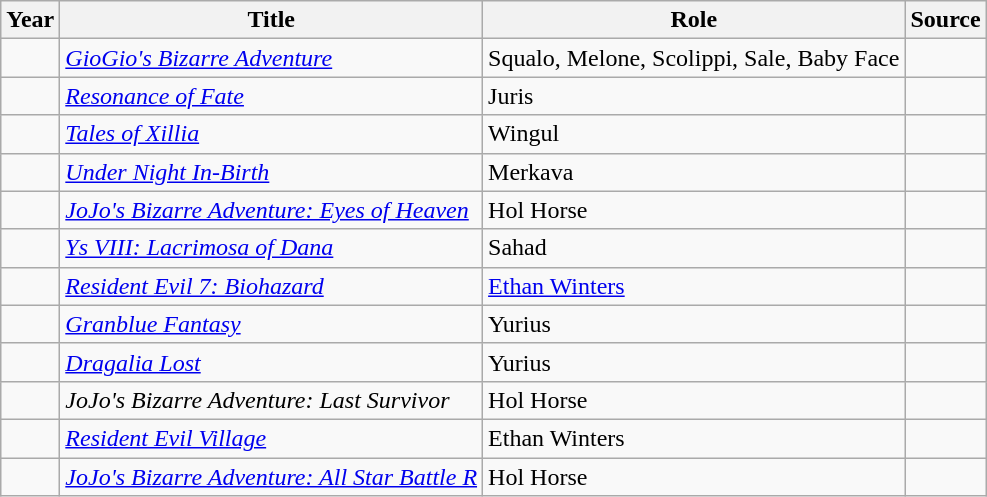<table class="wikitable sortable plainrowheaders">
<tr>
<th>Year</th>
<th>Title</th>
<th>Role</th>
<th class="unsortable">Source</th>
</tr>
<tr>
<td></td>
<td><em><a href='#'>GioGio's Bizarre Adventure</a></em></td>
<td>Squalo, Melone, Scolippi, Sale, Baby Face</td>
<td> </td>
</tr>
<tr>
<td></td>
<td><em><a href='#'>Resonance of Fate</a></em></td>
<td>Juris</td>
<td></td>
</tr>
<tr>
<td></td>
<td><em><a href='#'>Tales of Xillia</a></em></td>
<td>Wingul</td>
<td></td>
</tr>
<tr>
<td></td>
<td><em><a href='#'>Under Night In-Birth</a></em></td>
<td>Merkava</td>
<td></td>
</tr>
<tr>
<td></td>
<td><em><a href='#'>JoJo's Bizarre Adventure: Eyes of Heaven</a></em></td>
<td>Hol Horse</td>
<td></td>
</tr>
<tr>
<td></td>
<td><em><a href='#'>Ys VIII: Lacrimosa of Dana</a></em></td>
<td>Sahad</td>
<td></td>
</tr>
<tr>
<td></td>
<td><em><a href='#'>Resident Evil 7: Biohazard</a></em></td>
<td><a href='#'>Ethan Winters</a></td>
<td></td>
</tr>
<tr>
<td></td>
<td><em><a href='#'>Granblue Fantasy</a></em></td>
<td>Yurius</td>
<td></td>
</tr>
<tr>
<td></td>
<td><em><a href='#'>Dragalia Lost</a></em></td>
<td>Yurius</td>
<td></td>
</tr>
<tr>
<td></td>
<td><em>JoJo's Bizarre Adventure: Last Survivor</em></td>
<td>Hol Horse</td>
<td></td>
</tr>
<tr>
<td></td>
<td><em><a href='#'>Resident Evil Village</a></em></td>
<td>Ethan Winters</td>
<td></td>
</tr>
<tr>
<td></td>
<td><em><a href='#'>JoJo's Bizarre Adventure: All Star Battle R</a></em></td>
<td>Hol Horse</td>
<td></td>
</tr>
</table>
